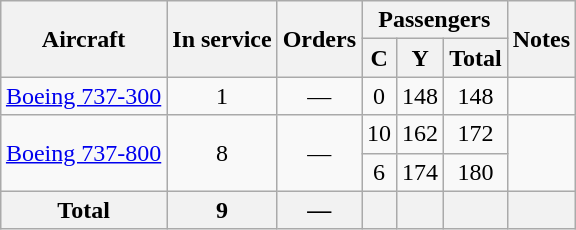<table class="wikitable" style="margin:1em auto;border-collapse:collapse;text-align:center;">
<tr>
<th rowspan="2">Aircraft</th>
<th rowspan="2">In service</th>
<th rowspan="2">Orders</th>
<th colspan="3">Passengers</th>
<th rowspan="2">Notes</th>
</tr>
<tr>
<th><abbr>C</abbr></th>
<th><abbr>Y</abbr></th>
<th>Total</th>
</tr>
<tr>
<td><a href='#'>Boeing 737-300</a></td>
<td>1</td>
<td>—</td>
<td>0</td>
<td>148</td>
<td>148</td>
<td></td>
</tr>
<tr>
<td rowspan="2"><a href='#'>Boeing 737-800</a></td>
<td rowspan="2">8</td>
<td rowspan="2">—</td>
<td>10</td>
<td>162</td>
<td>172</td>
<td rowspan="2"></td>
</tr>
<tr>
<td>6</td>
<td>174</td>
<td>180</td>
</tr>
<tr>
<th>Total</th>
<th>9</th>
<th>—</th>
<th></th>
<th></th>
<th></th>
<th></th>
</tr>
</table>
